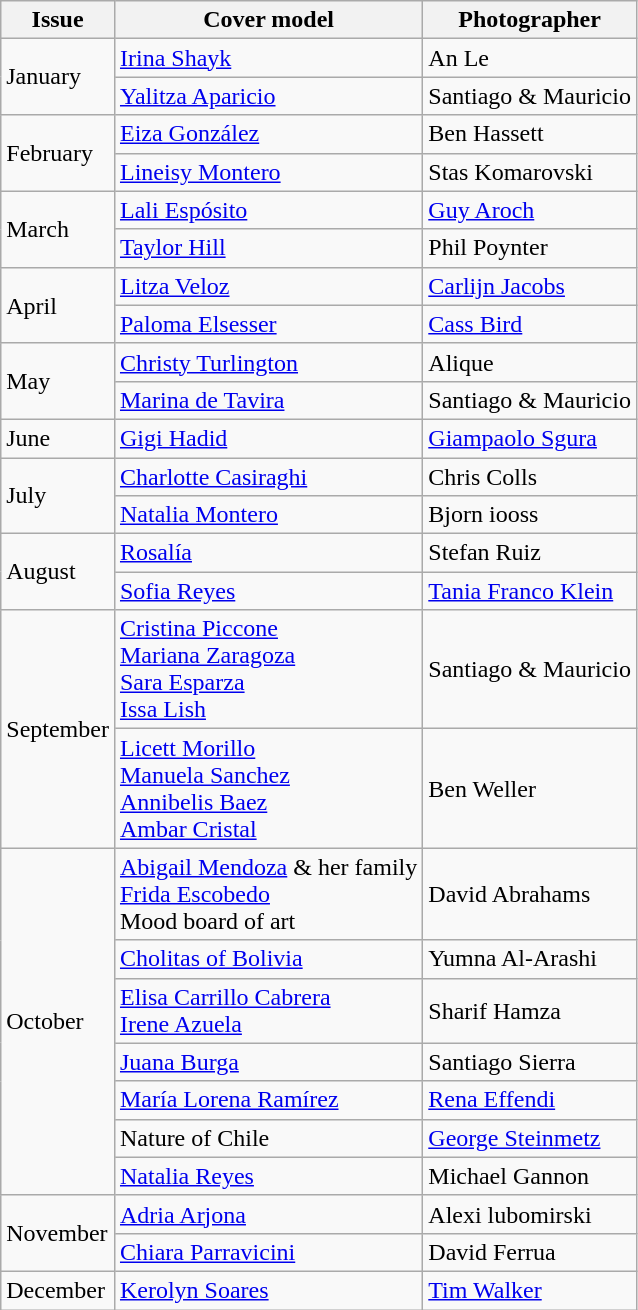<table class="wikitable">
<tr>
<th>Issue</th>
<th>Cover model</th>
<th>Photographer</th>
</tr>
<tr>
<td rowspan=2>January</td>
<td><a href='#'>Irina Shayk</a></td>
<td>An Le</td>
</tr>
<tr>
<td><a href='#'>Yalitza Aparicio</a></td>
<td>Santiago & Mauricio</td>
</tr>
<tr>
<td rowspan=2>February</td>
<td><a href='#'>Eiza González</a></td>
<td>Ben Hassett</td>
</tr>
<tr>
<td><a href='#'>Lineisy Montero</a></td>
<td>Stas Komarovski</td>
</tr>
<tr>
<td rowspan=2>March</td>
<td><a href='#'>Lali Espósito</a></td>
<td><a href='#'>Guy Aroch</a></td>
</tr>
<tr>
<td><a href='#'>Taylor Hill</a></td>
<td>Phil Poynter</td>
</tr>
<tr>
<td rowspan=2>April</td>
<td><a href='#'>Litza Veloz</a></td>
<td><a href='#'>Carlijn Jacobs</a></td>
</tr>
<tr>
<td><a href='#'>Paloma Elsesser</a></td>
<td><a href='#'>Cass Bird</a></td>
</tr>
<tr>
<td rowspan=2>May</td>
<td><a href='#'>Christy Turlington</a></td>
<td>Alique</td>
</tr>
<tr>
<td><a href='#'>Marina de Tavira</a></td>
<td>Santiago & Mauricio</td>
</tr>
<tr>
<td>June</td>
<td><a href='#'>Gigi Hadid</a></td>
<td><a href='#'>Giampaolo Sgura</a></td>
</tr>
<tr>
<td rowspan=2>July</td>
<td><a href='#'>Charlotte Casiraghi</a></td>
<td>Chris Colls</td>
</tr>
<tr>
<td><a href='#'>Natalia Montero</a></td>
<td>Bjorn iooss</td>
</tr>
<tr>
<td rowspan=2>August</td>
<td><a href='#'>Rosalía</a></td>
<td>Stefan Ruiz</td>
</tr>
<tr>
<td><a href='#'>Sofia Reyes</a></td>
<td><a href='#'>Tania Franco Klein</a></td>
</tr>
<tr>
<td rowspan=2>September</td>
<td><a href='#'>Cristina Piccone</a><br><a href='#'>Mariana Zaragoza</a><br><a href='#'>Sara Esparza</a><br><a href='#'>Issa Lish</a></td>
<td>Santiago & Mauricio</td>
</tr>
<tr>
<td><a href='#'>Licett Morillo</a><br><a href='#'>Manuela Sanchez</a><br><a href='#'>Annibelis Baez</a><br><a href='#'>Ambar Cristal</a></td>
<td>Ben Weller</td>
</tr>
<tr>
<td rowspan=7>October</td>
<td><a href='#'>Abigail Mendoza</a> & her family<br><a href='#'>Frida Escobedo</a><br>Mood board of art</td>
<td>David Abrahams</td>
</tr>
<tr>
<td><a href='#'>Cholitas of Bolivia</a></td>
<td>Yumna Al-Arashi</td>
</tr>
<tr>
<td><a href='#'>Elisa Carrillo Cabrera</a><br><a href='#'>Irene Azuela</a></td>
<td>Sharif Hamza</td>
</tr>
<tr>
<td><a href='#'>Juana Burga</a></td>
<td>Santiago Sierra</td>
</tr>
<tr>
<td><a href='#'>María Lorena Ramírez</a></td>
<td><a href='#'>Rena Effendi</a></td>
</tr>
<tr>
<td>Nature of Chile</td>
<td><a href='#'>George Steinmetz</a></td>
</tr>
<tr>
<td><a href='#'>Natalia Reyes</a></td>
<td>Michael Gannon</td>
</tr>
<tr>
<td rowspan=2>November</td>
<td><a href='#'>Adria Arjona</a></td>
<td>Alexi lubomirski</td>
</tr>
<tr>
<td><a href='#'>Chiara Parravicini</a></td>
<td>David Ferrua</td>
</tr>
<tr>
<td>December</td>
<td><a href='#'>Kerolyn Soares</a></td>
<td><a href='#'>Tim Walker</a></td>
</tr>
</table>
